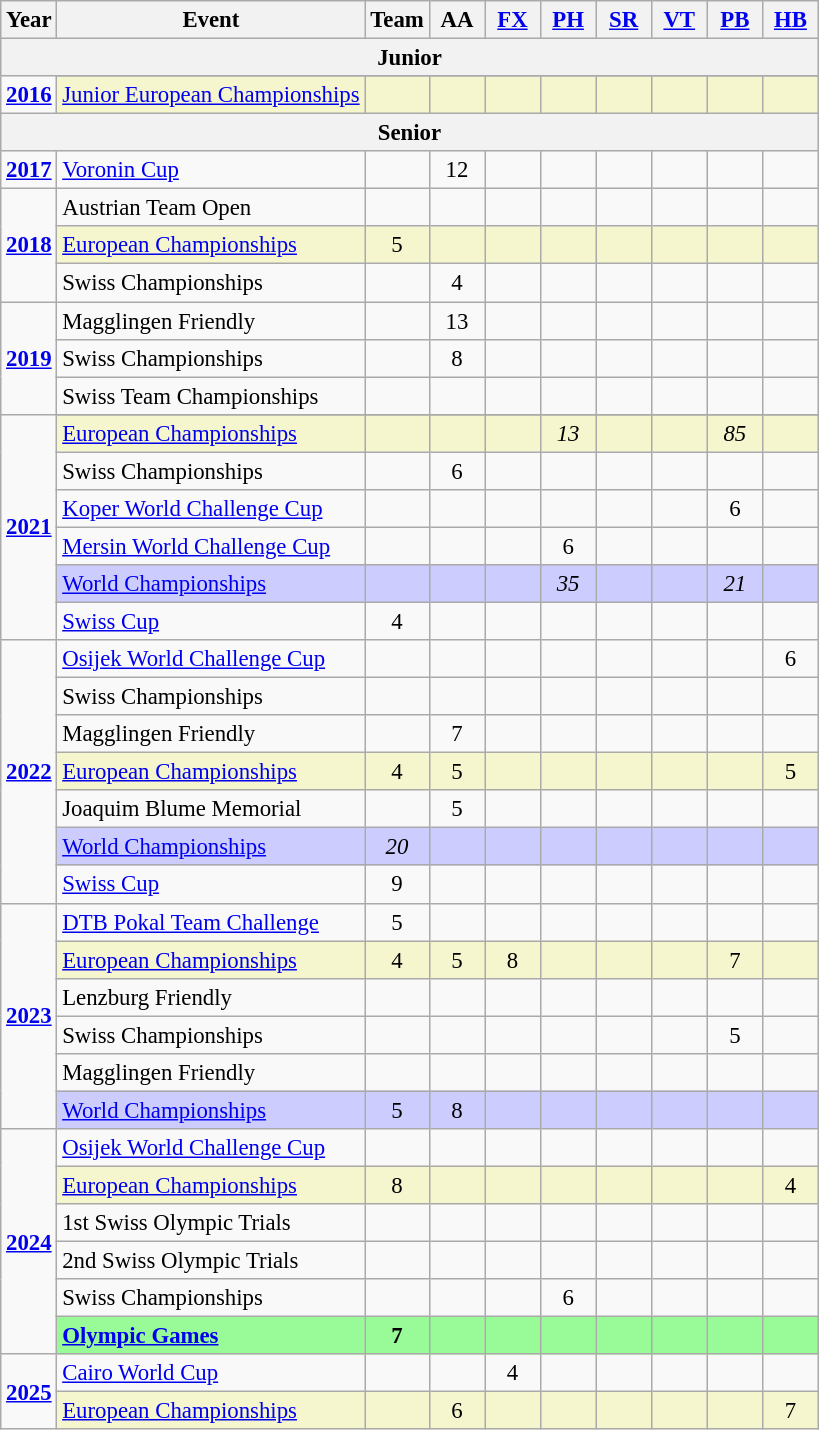<table class="wikitable" style="text-align:center; font-size:95%;">
<tr>
<th align=center>Year</th>
<th align=center>Event</th>
<th style="width:30px;">Team</th>
<th style="width:30px;">AA</th>
<th style="width:30px;"><a href='#'>FX</a></th>
<th style="width:30px;"><a href='#'>PH</a></th>
<th style="width:30px;"><a href='#'>SR</a></th>
<th style="width:30px;"><a href='#'>VT</a></th>
<th style="width:30px;"><a href='#'>PB</a></th>
<th style="width:30px;"><a href='#'>HB</a></th>
</tr>
<tr>
<th colspan="10"><strong>Junior</strong></th>
</tr>
<tr>
<td rowspan="2"><strong><a href='#'>2016</a></strong></td>
</tr>
<tr bgcolor=#F5F6CE>
<td align=left><a href='#'>Junior European Championships</a></td>
<td></td>
<td></td>
<td></td>
<td></td>
<td></td>
<td></td>
<td></td>
<td></td>
</tr>
<tr>
<th colspan="10"><strong>Senior</strong></th>
</tr>
<tr>
<td rowspan="1"><strong><a href='#'>2017</a></strong></td>
<td align=left><a href='#'>Voronin Cup</a></td>
<td></td>
<td>12</td>
<td></td>
<td></td>
<td></td>
<td></td>
<td></td>
<td></td>
</tr>
<tr>
<td rowspan="3"><strong><a href='#'>2018</a></strong></td>
<td align=left>Austrian Team Open</td>
<td></td>
<td></td>
<td></td>
<td></td>
<td></td>
<td></td>
<td></td>
<td></td>
</tr>
<tr bgcolor=#F5F6CE>
<td align=left><a href='#'>European Championships</a></td>
<td>5</td>
<td></td>
<td></td>
<td></td>
<td></td>
<td></td>
<td></td>
<td></td>
</tr>
<tr>
<td align=left>Swiss Championships</td>
<td></td>
<td>4</td>
<td></td>
<td></td>
<td></td>
<td></td>
<td></td>
<td></td>
</tr>
<tr>
<td rowspan="3"><strong><a href='#'>2019</a></strong></td>
<td align=left>Magglingen Friendly</td>
<td></td>
<td>13</td>
<td></td>
<td></td>
<td></td>
<td></td>
<td></td>
<td></td>
</tr>
<tr>
<td align=left>Swiss Championships</td>
<td></td>
<td>8</td>
<td></td>
<td></td>
<td></td>
<td></td>
<td></td>
<td></td>
</tr>
<tr>
<td align=left>Swiss Team Championships</td>
<td></td>
<td></td>
<td></td>
<td></td>
<td></td>
<td></td>
<td></td>
<td></td>
</tr>
<tr>
<td rowspan="7"><strong><a href='#'>2021</a></strong></td>
</tr>
<tr bgcolor=#F5F6CE>
<td align=left><a href='#'>European Championships</a></td>
<td></td>
<td></td>
<td></td>
<td><em>13</em></td>
<td></td>
<td></td>
<td><em>85</em></td>
<td></td>
</tr>
<tr>
<td align=left>Swiss Championships</td>
<td></td>
<td>6</td>
<td></td>
<td></td>
<td></td>
<td></td>
<td></td>
<td></td>
</tr>
<tr>
<td align=left><a href='#'>Koper World Challenge Cup</a></td>
<td></td>
<td></td>
<td></td>
<td></td>
<td></td>
<td></td>
<td>6</td>
<td></td>
</tr>
<tr>
<td align=left><a href='#'>Mersin World Challenge Cup</a></td>
<td></td>
<td></td>
<td></td>
<td>6</td>
<td></td>
<td></td>
<td></td>
<td></td>
</tr>
<tr bgcolor=#CCCCFF>
<td align=left><a href='#'>World Championships</a></td>
<td></td>
<td></td>
<td></td>
<td><em>35</em></td>
<td></td>
<td></td>
<td><em>21</em></td>
<td></td>
</tr>
<tr>
<td align=left><a href='#'>Swiss Cup</a></td>
<td>4</td>
<td></td>
<td></td>
<td></td>
<td></td>
<td></td>
<td></td>
<td></td>
</tr>
<tr>
<td rowspan="7"><strong><a href='#'>2022</a></strong></td>
<td align=left><a href='#'>Osijek World Challenge Cup</a></td>
<td></td>
<td></td>
<td></td>
<td></td>
<td></td>
<td></td>
<td></td>
<td>6</td>
</tr>
<tr>
<td align=left>Swiss Championships</td>
<td></td>
<td></td>
<td></td>
<td></td>
<td></td>
<td></td>
<td></td>
<td></td>
</tr>
<tr>
<td align=left>Magglingen Friendly</td>
<td></td>
<td>7</td>
<td></td>
<td></td>
<td></td>
<td></td>
<td></td>
<td></td>
</tr>
<tr bgcolor=#F5F6CE>
<td align=left><a href='#'>European Championships</a></td>
<td>4</td>
<td>5</td>
<td></td>
<td></td>
<td></td>
<td></td>
<td></td>
<td>5</td>
</tr>
<tr>
<td align=left>Joaquim Blume Memorial</td>
<td></td>
<td>5</td>
<td></td>
<td></td>
<td></td>
<td></td>
<td></td>
<td></td>
</tr>
<tr bgcolor=#CCCCFF>
<td align=left><a href='#'>World Championships</a></td>
<td><em>20</em></td>
<td></td>
<td></td>
<td></td>
<td></td>
<td></td>
<td></td>
<td></td>
</tr>
<tr>
<td align=left><a href='#'>Swiss Cup</a></td>
<td>9</td>
<td></td>
<td></td>
<td></td>
<td></td>
<td></td>
<td></td>
<td></td>
</tr>
<tr>
<td rowspan="6"><strong><a href='#'>2023</a></strong></td>
<td align=left><a href='#'>DTB Pokal Team Challenge</a></td>
<td>5</td>
<td></td>
<td></td>
<td></td>
<td></td>
<td></td>
<td></td>
<td></td>
</tr>
<tr bgcolor=#F5F6CE>
<td align=left><a href='#'>European Championships</a></td>
<td>4</td>
<td>5</td>
<td>8</td>
<td></td>
<td></td>
<td></td>
<td>7</td>
<td></td>
</tr>
<tr>
<td align=left>Lenzburg Friendly</td>
<td></td>
<td></td>
<td></td>
<td></td>
<td></td>
<td></td>
<td></td>
<td></td>
</tr>
<tr>
<td align=left>Swiss Championships</td>
<td></td>
<td></td>
<td></td>
<td></td>
<td></td>
<td></td>
<td>5</td>
<td></td>
</tr>
<tr>
<td align=left>Magglingen Friendly</td>
<td></td>
<td></td>
<td></td>
<td></td>
<td></td>
<td></td>
<td></td>
<td></td>
</tr>
<tr bgcolor=#CCCCFF>
<td align=left><a href='#'>World Championships</a></td>
<td>5</td>
<td>8</td>
<td></td>
<td></td>
<td></td>
<td></td>
<td></td>
<td></td>
</tr>
<tr>
<td rowspan="6"><strong><a href='#'>2024</a></strong></td>
<td align=left><a href='#'>Osijek World Challenge Cup</a></td>
<td></td>
<td></td>
<td></td>
<td></td>
<td></td>
<td></td>
<td></td>
<td></td>
</tr>
<tr bgcolor=#F5F6CE>
<td align=left><a href='#'>European Championships</a></td>
<td>8</td>
<td></td>
<td></td>
<td></td>
<td></td>
<td></td>
<td></td>
<td>4</td>
</tr>
<tr>
<td align=left>1st Swiss Olympic Trials</td>
<td></td>
<td></td>
<td></td>
<td></td>
<td></td>
<td></td>
<td></td>
<td></td>
</tr>
<tr>
<td align=left>2nd Swiss Olympic Trials</td>
<td></td>
<td></td>
<td></td>
<td></td>
<td></td>
<td></td>
<td></td>
<td></td>
</tr>
<tr>
<td align=left>Swiss Championships</td>
<td></td>
<td></td>
<td></td>
<td>6</td>
<td></td>
<td></td>
<td></td>
<td></td>
</tr>
<tr bgcolor=98FB98>
<td align=left><strong><a href='#'>Olympic Games</a></strong></td>
<td><strong>7</strong></td>
<td></td>
<td></td>
<td></td>
<td></td>
<td></td>
<td></td>
<td></td>
</tr>
<tr>
<td rowspan="2"><strong><a href='#'>2025</a></strong></td>
<td align=left><a href='#'>Cairo World Cup</a></td>
<td></td>
<td></td>
<td>4</td>
<td></td>
<td></td>
<td></td>
<td></td>
<td></td>
</tr>
<tr bgcolor=#F5F6CE>
<td align=left><a href='#'>European Championships</a></td>
<td></td>
<td>6</td>
<td></td>
<td></td>
<td></td>
<td></td>
<td></td>
<td>7</td>
</tr>
</table>
